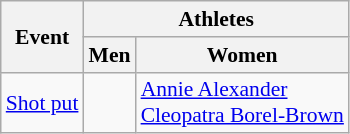<table class=wikitable style="font-size:90%">
<tr>
<th rowspan=2>Event</th>
<th colspan=2>Athletes</th>
</tr>
<tr>
<th>Men</th>
<th>Women</th>
</tr>
<tr>
<td><a href='#'>Shot put</a></td>
<td></td>
<td><a href='#'>Annie Alexander</a><br><a href='#'>Cleopatra Borel-Brown</a></td>
</tr>
</table>
